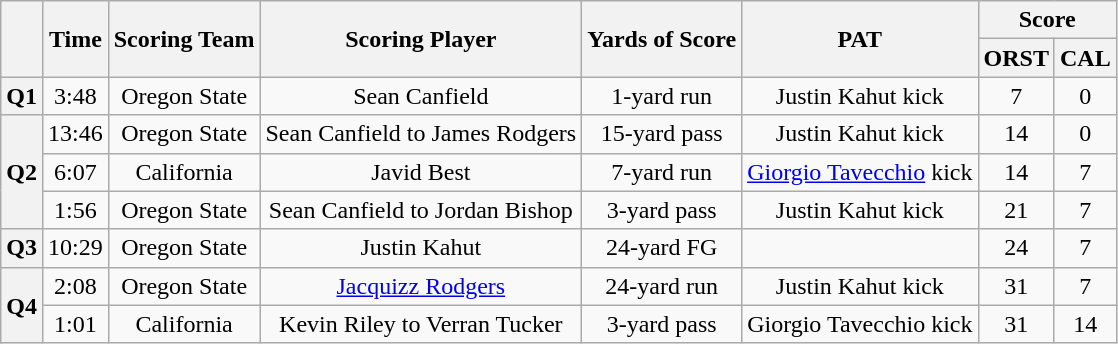<table class="wikitable" | align="center">
<tr>
<th rowspan="2"></th>
<th rowspan="2">Time</th>
<th rowspan="2">Scoring Team</th>
<th rowspan="2">Scoring Player</th>
<th rowspan="2">Yards of Score</th>
<th rowspan="2">PAT</th>
<th colspan="2">Score</th>
</tr>
<tr>
<th align="center">ORST</th>
<th align="center">CAL</th>
</tr>
<tr>
<th rowspan="1">Q1</th>
<td align="center">3:48</td>
<td align="center">Oregon State</td>
<td align="center">Sean Canfield</td>
<td align="center">1-yard run</td>
<td align="center">Justin Kahut kick</td>
<td align="center">7</td>
<td align="center">0</td>
</tr>
<tr>
<th rowspan="3">Q2</th>
<td align="center">13:46</td>
<td align="center">Oregon State</td>
<td align="center">Sean Canfield to James Rodgers</td>
<td align="center">15-yard pass</td>
<td align="center">Justin Kahut kick</td>
<td align="center">14</td>
<td align="center">0</td>
</tr>
<tr>
<td align="center">6:07</td>
<td align="center">California</td>
<td align="center">Javid Best</td>
<td align="center">7-yard run</td>
<td align="center"><a href='#'>Giorgio Tavecchio</a> kick</td>
<td align="center">14</td>
<td align="center">7</td>
</tr>
<tr>
<td align="center">1:56</td>
<td align="center">Oregon State</td>
<td align="center">Sean Canfield to Jordan Bishop</td>
<td align="center">3-yard pass</td>
<td align="center">Justin Kahut kick</td>
<td align="center">21</td>
<td align="center">7</td>
</tr>
<tr>
<th rowspan="1">Q3</th>
<td align="center">10:29</td>
<td align="center">Oregon State</td>
<td align="center">Justin Kahut</td>
<td align="center">24-yard FG</td>
<td></td>
<td align="center">24</td>
<td align="center">7</td>
</tr>
<tr>
<th rowspan="2">Q4</th>
<td align="center">2:08</td>
<td align="center">Oregon State</td>
<td align="center"><a href='#'>Jacquizz Rodgers</a></td>
<td align="center">24-yard run</td>
<td align="center">Justin Kahut kick</td>
<td align="center">31</td>
<td align="center">7</td>
</tr>
<tr>
<td align="center">1:01</td>
<td align="center">California</td>
<td align="center">Kevin Riley to Verran Tucker</td>
<td align="center">3-yard pass</td>
<td align="center">Giorgio Tavecchio kick</td>
<td align="center">31</td>
<td align="center">14</td>
</tr>
</table>
